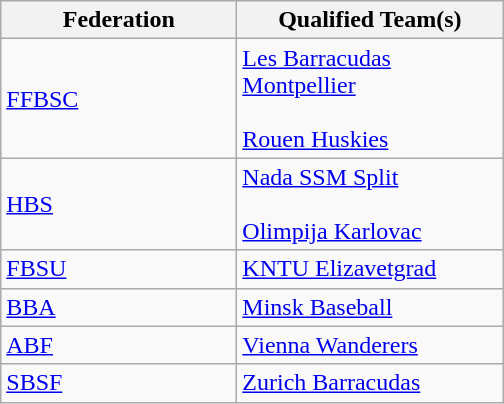<table class="wikitable">
<tr>
<th width="150">Federation</th>
<th width="170">Qualified Team(s)</th>
</tr>
<tr>
<td> <a href='#'>FFBSC</a></td>
<td><a href='#'>Les Barracudas Montpellier</a><br><br><a href='#'>Rouen Huskies</a></td>
</tr>
<tr>
<td> <a href='#'>HBS</a></td>
<td><a href='#'>Nada SSM Split</a><br><br><a href='#'>Olimpija Karlovac</a></td>
</tr>
<tr>
<td> <a href='#'>FBSU</a></td>
<td><a href='#'>KNTU Elizavetgrad</a></td>
</tr>
<tr>
<td> <a href='#'>BBA</a></td>
<td><a href='#'>Minsk Baseball</a></td>
</tr>
<tr>
<td> <a href='#'>ABF</a></td>
<td><a href='#'>Vienna Wanderers</a></td>
</tr>
<tr>
<td> <a href='#'>SBSF</a></td>
<td><a href='#'>Zurich Barracudas</a></td>
</tr>
</table>
